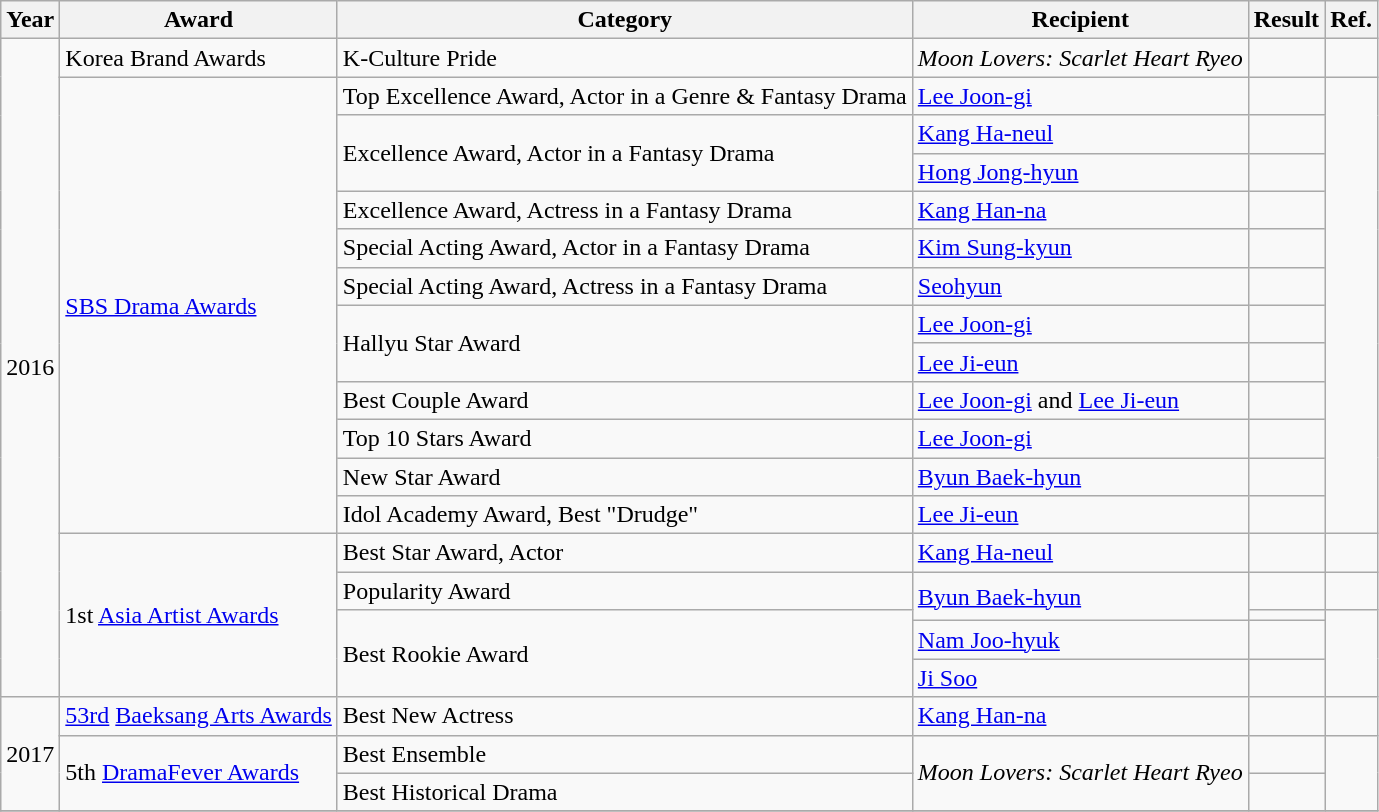<table class="wikitable mw-collapsible mw-collapsed">
<tr>
<th>Year</th>
<th>Award</th>
<th>Category</th>
<th>Recipient</th>
<th>Result</th>
<th>Ref.</th>
</tr>
<tr>
<td rowspan="18">2016</td>
<td>Korea Brand Awards</td>
<td>K-Culture Pride</td>
<td><em>Moon Lovers: Scarlet Heart Ryeo</em></td>
<td></td>
<td></td>
</tr>
<tr>
<td rowspan="12"><a href='#'>SBS Drama Awards</a></td>
<td>Top Excellence Award, Actor in a Genre & Fantasy Drama</td>
<td><a href='#'>Lee Joon-gi</a></td>
<td></td>
<td rowspan="12"></td>
</tr>
<tr>
<td rowspan="2">Excellence Award, Actor in a Fantasy Drama</td>
<td><a href='#'>Kang Ha-neul</a></td>
<td></td>
</tr>
<tr>
<td><a href='#'>Hong Jong-hyun</a></td>
<td></td>
</tr>
<tr>
<td>Excellence Award, Actress in a Fantasy Drama</td>
<td><a href='#'>Kang Han-na</a></td>
<td></td>
</tr>
<tr>
<td>Special Acting Award, Actor in a Fantasy Drama</td>
<td><a href='#'>Kim Sung-kyun</a></td>
<td></td>
</tr>
<tr>
<td>Special Acting Award, Actress in a Fantasy Drama</td>
<td><a href='#'>Seohyun</a></td>
<td></td>
</tr>
<tr>
<td rowspan="2">Hallyu Star Award</td>
<td><a href='#'>Lee Joon-gi</a></td>
<td></td>
</tr>
<tr>
<td><a href='#'>Lee Ji-eun</a></td>
<td></td>
</tr>
<tr>
<td>Best Couple Award</td>
<td><a href='#'>Lee Joon-gi</a> and <a href='#'>Lee Ji-eun</a></td>
<td></td>
</tr>
<tr>
<td>Top 10 Stars Award</td>
<td><a href='#'>Lee Joon-gi</a></td>
<td></td>
</tr>
<tr>
<td>New Star Award</td>
<td><a href='#'>Byun Baek-hyun</a></td>
<td></td>
</tr>
<tr>
<td>Idol Academy Award, Best "Drudge"</td>
<td><a href='#'>Lee Ji-eun</a></td>
<td></td>
</tr>
<tr>
<td rowspan="5">1st <a href='#'>Asia Artist Awards</a></td>
<td>Best Star Award, Actor</td>
<td><a href='#'>Kang Ha-neul</a></td>
<td></td>
<td></td>
</tr>
<tr>
<td>Popularity Award</td>
<td rowspan="2"><a href='#'>Byun Baek-hyun</a></td>
<td></td>
<td></td>
</tr>
<tr>
<td rowspan="3">Best Rookie Award</td>
<td></td>
<td rowspan="3"></td>
</tr>
<tr>
<td><a href='#'>Nam Joo-hyuk</a></td>
<td></td>
</tr>
<tr>
<td><a href='#'>Ji Soo</a></td>
<td></td>
</tr>
<tr>
<td rowspan=3>2017</td>
<td><a href='#'>53rd</a> <a href='#'>Baeksang Arts Awards</a></td>
<td>Best New Actress</td>
<td><a href='#'>Kang Han-na</a></td>
<td></td>
<td></td>
</tr>
<tr>
<td rowspan=2>5th <a href='#'>DramaFever Awards</a></td>
<td>Best Ensemble</td>
<td rowspan=2><em>Moon Lovers: Scarlet Heart Ryeo</em></td>
<td></td>
<td rowspan=2></td>
</tr>
<tr>
<td>Best Historical Drama</td>
<td></td>
</tr>
<tr>
</tr>
</table>
